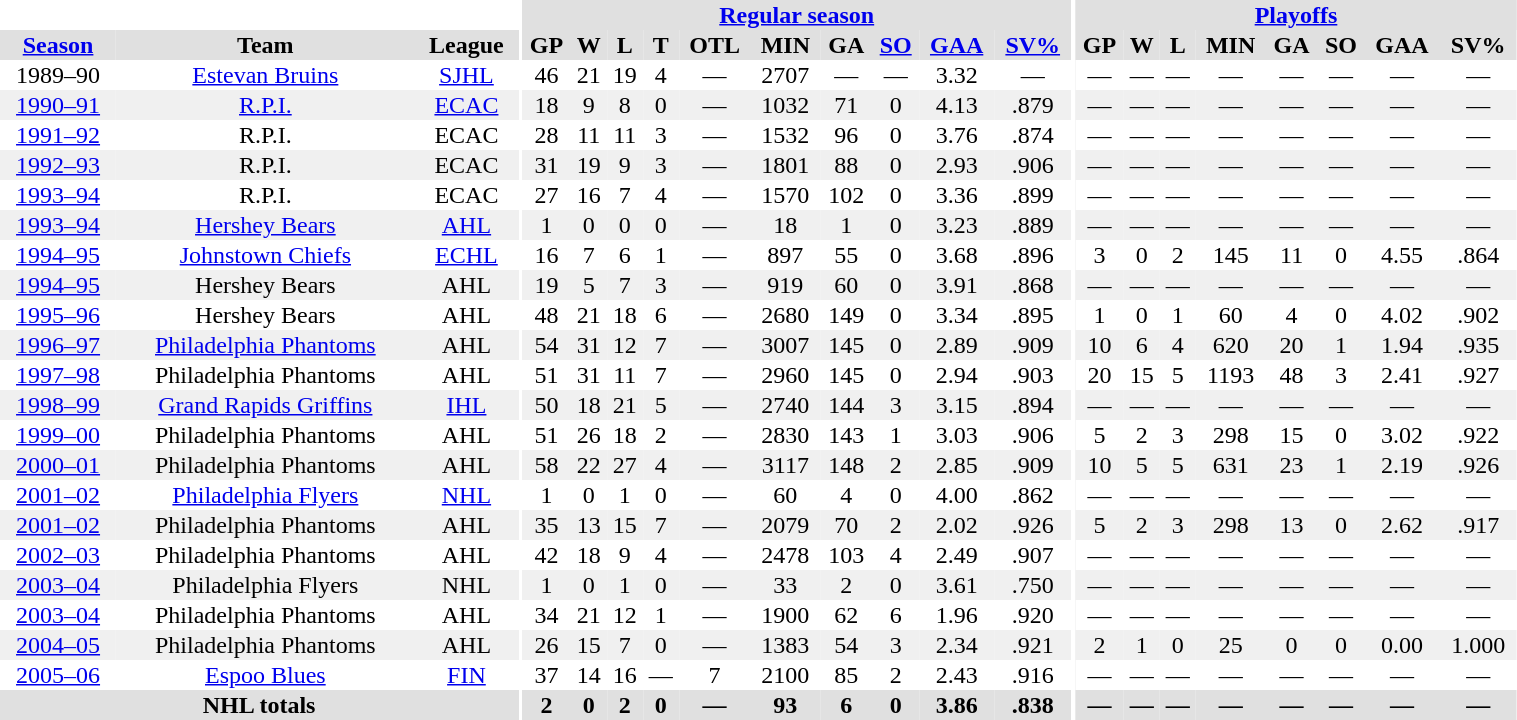<table border="0" cellpadding="1" cellspacing="0" style="width:80%; text-align:center;">
<tr bgcolor="#e0e0e0">
<th colspan="3" bgcolor="#ffffff"></th>
<th rowspan="99" bgcolor="#ffffff"></th>
<th colspan="10" bgcolor="#e0e0e0"><a href='#'>Regular season</a></th>
<th rowspan="99" bgcolor="#ffffff"></th>
<th colspan="8" bgcolor="#e0e0e0"><a href='#'>Playoffs</a></th>
</tr>
<tr bgcolor="#e0e0e0">
<th><a href='#'>Season</a></th>
<th>Team</th>
<th>League</th>
<th>GP</th>
<th>W</th>
<th>L</th>
<th>T</th>
<th>OTL</th>
<th>MIN</th>
<th>GA</th>
<th><a href='#'>SO</a></th>
<th><a href='#'>GAA</a></th>
<th><a href='#'>SV%</a></th>
<th>GP</th>
<th>W</th>
<th>L</th>
<th>MIN</th>
<th>GA</th>
<th>SO</th>
<th>GAA</th>
<th>SV%</th>
</tr>
<tr>
<td>1989–90</td>
<td><a href='#'>Estevan Bruins</a></td>
<td><a href='#'>SJHL</a></td>
<td>46</td>
<td>21</td>
<td>19</td>
<td>4</td>
<td>—</td>
<td>2707</td>
<td>—</td>
<td>—</td>
<td>3.32</td>
<td>—</td>
<td>—</td>
<td>—</td>
<td>—</td>
<td>—</td>
<td>—</td>
<td>—</td>
<td>—</td>
<td>—</td>
</tr>
<tr bgcolor="#f0f0f0">
<td><a href='#'>1990–91</a></td>
<td><a href='#'>R.P.I.</a></td>
<td><a href='#'>ECAC</a></td>
<td>18</td>
<td>9</td>
<td>8</td>
<td>0</td>
<td>—</td>
<td>1032</td>
<td>71</td>
<td>0</td>
<td>4.13</td>
<td>.879</td>
<td>—</td>
<td>—</td>
<td>—</td>
<td>—</td>
<td>—</td>
<td>—</td>
<td>—</td>
<td>—</td>
</tr>
<tr>
<td><a href='#'>1991–92</a></td>
<td>R.P.I.</td>
<td>ECAC</td>
<td>28</td>
<td>11</td>
<td>11</td>
<td>3</td>
<td>—</td>
<td>1532</td>
<td>96</td>
<td>0</td>
<td>3.76</td>
<td>.874</td>
<td>—</td>
<td>—</td>
<td>—</td>
<td>—</td>
<td>—</td>
<td>—</td>
<td>—</td>
<td>—</td>
</tr>
<tr bgcolor="#f0f0f0">
<td><a href='#'>1992–93</a></td>
<td>R.P.I.</td>
<td>ECAC</td>
<td>31</td>
<td>19</td>
<td>9</td>
<td>3</td>
<td>—</td>
<td>1801</td>
<td>88</td>
<td>0</td>
<td>2.93</td>
<td>.906</td>
<td>—</td>
<td>—</td>
<td>—</td>
<td>—</td>
<td>—</td>
<td>—</td>
<td>—</td>
<td>—</td>
</tr>
<tr>
<td><a href='#'>1993–94</a></td>
<td>R.P.I.</td>
<td>ECAC</td>
<td>27</td>
<td>16</td>
<td>7</td>
<td>4</td>
<td>—</td>
<td>1570</td>
<td>102</td>
<td>0</td>
<td>3.36</td>
<td>.899</td>
<td>—</td>
<td>—</td>
<td>—</td>
<td>—</td>
<td>—</td>
<td>—</td>
<td>—</td>
<td>—</td>
</tr>
<tr bgcolor="#f0f0f0">
<td><a href='#'>1993–94</a></td>
<td><a href='#'>Hershey Bears</a></td>
<td><a href='#'>AHL</a></td>
<td>1</td>
<td>0</td>
<td>0</td>
<td>0</td>
<td>—</td>
<td>18</td>
<td>1</td>
<td>0</td>
<td>3.23</td>
<td>.889</td>
<td>—</td>
<td>—</td>
<td>—</td>
<td>—</td>
<td>—</td>
<td>—</td>
<td>—</td>
<td>—</td>
</tr>
<tr>
<td><a href='#'>1994–95</a></td>
<td><a href='#'>Johnstown Chiefs</a></td>
<td><a href='#'>ECHL</a></td>
<td>16</td>
<td>7</td>
<td>6</td>
<td>1</td>
<td>—</td>
<td>897</td>
<td>55</td>
<td>0</td>
<td>3.68</td>
<td>.896</td>
<td>3</td>
<td>0</td>
<td>2</td>
<td>145</td>
<td>11</td>
<td>0</td>
<td>4.55</td>
<td>.864</td>
</tr>
<tr bgcolor="#f0f0f0">
<td><a href='#'>1994–95</a></td>
<td>Hershey Bears</td>
<td>AHL</td>
<td>19</td>
<td>5</td>
<td>7</td>
<td>3</td>
<td>—</td>
<td>919</td>
<td>60</td>
<td>0</td>
<td>3.91</td>
<td>.868</td>
<td>—</td>
<td>—</td>
<td>—</td>
<td>—</td>
<td>—</td>
<td>—</td>
<td>—</td>
<td>—</td>
</tr>
<tr>
<td><a href='#'>1995–96</a></td>
<td>Hershey Bears</td>
<td>AHL</td>
<td>48</td>
<td>21</td>
<td>18</td>
<td>6</td>
<td>—</td>
<td>2680</td>
<td>149</td>
<td>0</td>
<td>3.34</td>
<td>.895</td>
<td>1</td>
<td>0</td>
<td>1</td>
<td>60</td>
<td>4</td>
<td>0</td>
<td>4.02</td>
<td>.902</td>
</tr>
<tr bgcolor="#f0f0f0">
<td><a href='#'>1996–97</a></td>
<td><a href='#'>Philadelphia Phantoms</a></td>
<td>AHL</td>
<td>54</td>
<td>31</td>
<td>12</td>
<td>7</td>
<td>—</td>
<td>3007</td>
<td>145</td>
<td>0</td>
<td>2.89</td>
<td>.909</td>
<td>10</td>
<td>6</td>
<td>4</td>
<td>620</td>
<td>20</td>
<td>1</td>
<td>1.94</td>
<td>.935</td>
</tr>
<tr>
<td><a href='#'>1997–98</a></td>
<td>Philadelphia Phantoms</td>
<td>AHL</td>
<td>51</td>
<td>31</td>
<td>11</td>
<td>7</td>
<td>—</td>
<td>2960</td>
<td>145</td>
<td>0</td>
<td>2.94</td>
<td>.903</td>
<td>20</td>
<td>15</td>
<td>5</td>
<td>1193</td>
<td>48</td>
<td>3</td>
<td>2.41</td>
<td>.927</td>
</tr>
<tr bgcolor="#f0f0f0">
<td><a href='#'>1998–99</a></td>
<td><a href='#'>Grand Rapids Griffins</a></td>
<td><a href='#'>IHL</a></td>
<td>50</td>
<td>18</td>
<td>21</td>
<td>5</td>
<td>—</td>
<td>2740</td>
<td>144</td>
<td>3</td>
<td>3.15</td>
<td>.894</td>
<td>—</td>
<td>—</td>
<td>—</td>
<td>—</td>
<td>—</td>
<td>—</td>
<td>—</td>
<td>—</td>
</tr>
<tr>
<td><a href='#'>1999–00</a></td>
<td>Philadelphia Phantoms</td>
<td>AHL</td>
<td>51</td>
<td>26</td>
<td>18</td>
<td>2</td>
<td>—</td>
<td>2830</td>
<td>143</td>
<td>1</td>
<td>3.03</td>
<td>.906</td>
<td>5</td>
<td>2</td>
<td>3</td>
<td>298</td>
<td>15</td>
<td>0</td>
<td>3.02</td>
<td>.922</td>
</tr>
<tr bgcolor="#f0f0f0">
<td><a href='#'>2000–01</a></td>
<td>Philadelphia Phantoms</td>
<td>AHL</td>
<td>58</td>
<td>22</td>
<td>27</td>
<td>4</td>
<td>—</td>
<td>3117</td>
<td>148</td>
<td>2</td>
<td>2.85</td>
<td>.909</td>
<td>10</td>
<td>5</td>
<td>5</td>
<td>631</td>
<td>23</td>
<td>1</td>
<td>2.19</td>
<td>.926</td>
</tr>
<tr>
<td><a href='#'>2001–02</a></td>
<td><a href='#'>Philadelphia Flyers</a></td>
<td><a href='#'>NHL</a></td>
<td>1</td>
<td>0</td>
<td>1</td>
<td>0</td>
<td>—</td>
<td>60</td>
<td>4</td>
<td>0</td>
<td>4.00</td>
<td>.862</td>
<td>—</td>
<td>—</td>
<td>—</td>
<td>—</td>
<td>—</td>
<td>—</td>
<td>—</td>
<td>—</td>
</tr>
<tr bgcolor="#f0f0f0">
<td><a href='#'>2001–02</a></td>
<td>Philadelphia Phantoms</td>
<td>AHL</td>
<td>35</td>
<td>13</td>
<td>15</td>
<td>7</td>
<td>—</td>
<td>2079</td>
<td>70</td>
<td>2</td>
<td>2.02</td>
<td>.926</td>
<td>5</td>
<td>2</td>
<td>3</td>
<td>298</td>
<td>13</td>
<td>0</td>
<td>2.62</td>
<td>.917</td>
</tr>
<tr>
<td><a href='#'>2002–03</a></td>
<td>Philadelphia Phantoms</td>
<td>AHL</td>
<td>42</td>
<td>18</td>
<td>9</td>
<td>4</td>
<td>—</td>
<td>2478</td>
<td>103</td>
<td>4</td>
<td>2.49</td>
<td>.907</td>
<td>—</td>
<td>—</td>
<td>—</td>
<td>—</td>
<td>—</td>
<td>—</td>
<td>—</td>
<td>—</td>
</tr>
<tr bgcolor="#f0f0f0">
<td><a href='#'>2003–04</a></td>
<td>Philadelphia Flyers</td>
<td>NHL</td>
<td>1</td>
<td>0</td>
<td>1</td>
<td>0</td>
<td>—</td>
<td>33</td>
<td>2</td>
<td>0</td>
<td>3.61</td>
<td>.750</td>
<td>—</td>
<td>—</td>
<td>—</td>
<td>—</td>
<td>—</td>
<td>—</td>
<td>—</td>
<td>—</td>
</tr>
<tr>
<td><a href='#'>2003–04</a></td>
<td>Philadelphia Phantoms</td>
<td>AHL</td>
<td>34</td>
<td>21</td>
<td>12</td>
<td>1</td>
<td>—</td>
<td>1900</td>
<td>62</td>
<td>6</td>
<td>1.96</td>
<td>.920</td>
<td>—</td>
<td>—</td>
<td>—</td>
<td>—</td>
<td>—</td>
<td>—</td>
<td>—</td>
<td>—</td>
</tr>
<tr bgcolor="#f0f0f0">
<td><a href='#'>2004–05</a></td>
<td>Philadelphia Phantoms</td>
<td>AHL</td>
<td>26</td>
<td>15</td>
<td>7</td>
<td>0</td>
<td>—</td>
<td>1383</td>
<td>54</td>
<td>3</td>
<td>2.34</td>
<td>.921</td>
<td>2</td>
<td>1</td>
<td>0</td>
<td>25</td>
<td>0</td>
<td>0</td>
<td>0.00</td>
<td>1.000</td>
</tr>
<tr>
<td><a href='#'>2005–06</a></td>
<td><a href='#'>Espoo Blues</a></td>
<td><a href='#'>FIN</a></td>
<td>37</td>
<td>14</td>
<td>16</td>
<td>—</td>
<td>7</td>
<td>2100</td>
<td>85</td>
<td>2</td>
<td>2.43</td>
<td>.916</td>
<td>—</td>
<td>—</td>
<td>—</td>
<td>—</td>
<td>—</td>
<td>—</td>
<td>—</td>
<td>—</td>
</tr>
<tr bgcolor="#e0e0e0">
<th colspan=3>NHL totals</th>
<th>2</th>
<th>0</th>
<th>2</th>
<th>0</th>
<th>—</th>
<th>93</th>
<th>6</th>
<th>0</th>
<th>3.86</th>
<th>.838</th>
<th>—</th>
<th>—</th>
<th>—</th>
<th>—</th>
<th>—</th>
<th>—</th>
<th>—</th>
<th>—</th>
</tr>
</table>
